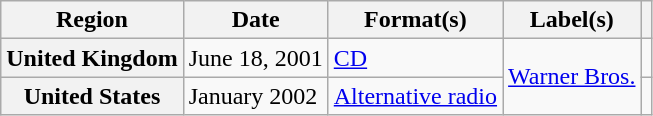<table class="wikitable plainrowheaders">
<tr>
<th scope="col">Region</th>
<th scope="col">Date</th>
<th scope="col">Format(s)</th>
<th scope="col">Label(s)</th>
<th scope="col"></th>
</tr>
<tr>
<th scope="row">United Kingdom</th>
<td>June 18, 2001</td>
<td><a href='#'>CD</a></td>
<td rowspan="2"><a href='#'>Warner Bros.</a></td>
<td></td>
</tr>
<tr>
<th scope="row">United States</th>
<td>January 2002</td>
<td><a href='#'>Alternative radio</a></td>
<td></td>
</tr>
</table>
